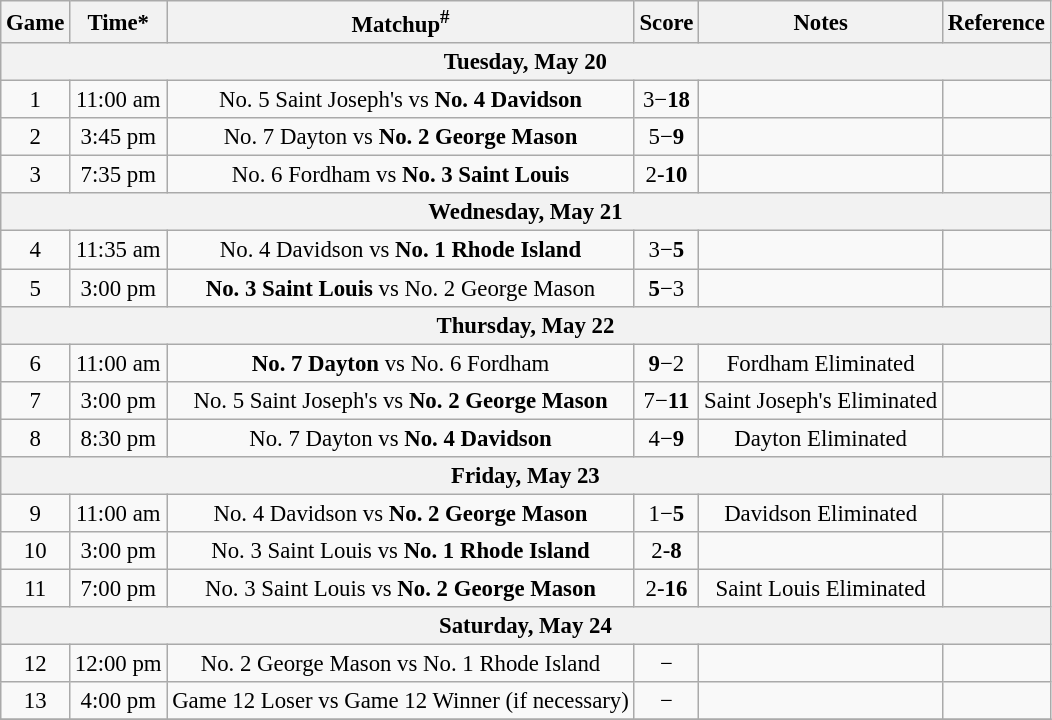<table class="wikitable" style="font-size: 95%">
<tr align="center">
<th>Game</th>
<th>Time*</th>
<th>Matchup<sup>#</sup></th>
<th>Score</th>
<th>Notes</th>
<th>Reference</th>
</tr>
<tr>
<th colspan=7>Tuesday, May 20</th>
</tr>
<tr>
<td style="text-align:center;">1</td>
<td style="text-align:center;">11:00 am</td>
<td style="text-align:center;">No. 5 Saint Joseph's vs <strong>No. 4 Davidson</strong></td>
<td style="text-align:center;">3−<strong>18</strong></td>
<td style="text-align:center;"></td>
<td style="text-align:center;"></td>
</tr>
<tr>
<td style="text-align:center;">2</td>
<td style="text-align:center;">3:45 pm</td>
<td style="text-align:center;">No. 7 Dayton vs <strong>No. 2 George Mason</strong></td>
<td style="text-align:center;">5−<strong>9</strong></td>
<td style="text-align:center;"></td>
<td style="text-align:center;"></td>
</tr>
<tr>
<td style="text-align:center;">3</td>
<td style="text-align:center;">7:35 pm</td>
<td style="text-align:center;">No. 6 Fordham vs <strong>No. 3 Saint Louis</strong></td>
<td style="text-align:center;">2-<strong>10</strong></td>
<td style="text-align:center;"></td>
<td style="text-align:center;"></td>
</tr>
<tr>
<th colspan=7>Wednesday, May 21</th>
</tr>
<tr>
<td style="text-align:center;">4</td>
<td style="text-align:center;">11:35 am</td>
<td style="text-align:center;">No. 4 Davidson vs <strong>No. 1 Rhode Island</strong></td>
<td style="text-align:center;">3−<strong>5</strong></td>
<td style="text-align:center;"></td>
<td style="text-align:center;"></td>
</tr>
<tr>
<td style="text-align:center;">5</td>
<td style="text-align:center;">3:00 pm</td>
<td style="text-align:center;"><strong>No. 3 Saint Louis</strong> vs No. 2 George Mason</td>
<td style="text-align:center;"><strong>5</strong>−3</td>
<td style="text-align:center;"></td>
<td style="text-align:center;"></td>
</tr>
<tr>
<th colspan=7>Thursday, May 22</th>
</tr>
<tr>
<td style="text-align:center;">6</td>
<td style="text-align:center;">11:00 am</td>
<td style="text-align:center;"><strong>No. 7 Dayton</strong> vs No. 6 Fordham</td>
<td style="text-align:center;"><strong>9</strong>−2</td>
<td style="text-align:center;">Fordham Eliminated</td>
<td style="text-align:center;"></td>
</tr>
<tr>
<td style="text-align:center;">7</td>
<td style="text-align:center;">3:00 pm</td>
<td style="text-align:center;">No. 5 Saint Joseph's vs <strong>No. 2 George Mason</strong></td>
<td style="text-align:center;">7−<strong>11</strong></td>
<td style="text-align:center;">Saint Joseph's Eliminated</td>
<td style="text-align:center;"></td>
</tr>
<tr>
<td style="text-align:center;">8</td>
<td style="text-align:center;">8:30 pm</td>
<td style="text-align:center;">No. 7 Dayton vs <strong>No. 4 Davidson</strong></td>
<td style="text-align:center;">4−<strong>9</strong></td>
<td style="text-align:center;">Dayton Eliminated</td>
<td style="text-align:center;"></td>
</tr>
<tr>
<th colspan=7>Friday, May 23</th>
</tr>
<tr>
<td style="text-align:center;">9</td>
<td style="text-align:center;">11:00 am</td>
<td style="text-align:center;">No. 4 Davidson vs <strong>No. 2 George Mason</strong></td>
<td style="text-align:center;">1−<strong>5</strong></td>
<td style="text-align:center;">Davidson Eliminated</td>
<td style="text-align:center;"></td>
</tr>
<tr>
<td style="text-align:center;">10</td>
<td style="text-align:center;">3:00 pm</td>
<td style="text-align:center;">No. 3 Saint Louis vs <strong>No. 1 Rhode Island</strong></td>
<td style="text-align:center;">2-<strong>8</strong></td>
<td style="text-align:center;"></td>
<td style="text-align:center;"></td>
</tr>
<tr>
<td style="text-align:center;">11</td>
<td style="text-align:center;">7:00 pm</td>
<td style="text-align:center;">No. 3 Saint Louis vs <strong>No. 2 George Mason</strong></td>
<td style="text-align:center;">2-<strong>16</strong></td>
<td style="text-align:center;">Saint Louis Eliminated</td>
<td style="text-align:center;"></td>
</tr>
<tr>
<th colspan=7>Saturday, May 24</th>
</tr>
<tr>
<td style="text-align:center;">12</td>
<td style="text-align:center;">12:00 pm</td>
<td style="text-align:center;">No. 2 George Mason vs No. 1 Rhode Island</td>
<td style="text-align:center;">−</td>
<td style="text-align:center;"></td>
<td style="text-align:center;"></td>
</tr>
<tr>
<td style="text-align:center;">13</td>
<td style="text-align:center;">4:00 pm</td>
<td style="text-align:center;">Game 12 Loser vs Game 12 Winner (if necessary)</td>
<td style="text-align:center;">−</td>
<td style="text-align:center;"></td>
<td style="text-align:center;"></td>
</tr>
<tr>
</tr>
</table>
